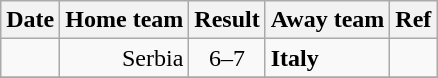<table class=wikitable>
<tr>
<th>Date</th>
<th>Home team</th>
<th>Result</th>
<th>Away team</th>
<th>Ref</th>
</tr>
<tr>
<td></td>
<td style="text-align:right;">Serbia </td>
<td style="text-align:center;">6–7</td>
<td><strong> Italy</strong></td>
<td></td>
</tr>
<tr>
</tr>
</table>
